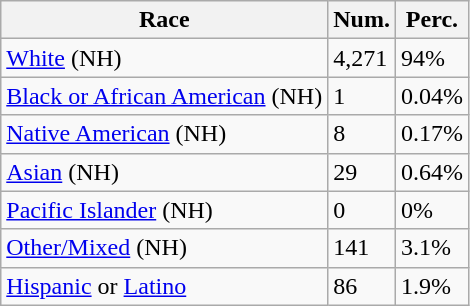<table class="wikitable">
<tr>
<th>Race</th>
<th>Num.</th>
<th>Perc.</th>
</tr>
<tr>
<td><a href='#'>White</a> (NH)</td>
<td>4,271</td>
<td>94%</td>
</tr>
<tr>
<td><a href='#'>Black or African American</a> (NH)</td>
<td>1</td>
<td>0.04%</td>
</tr>
<tr>
<td><a href='#'>Native American</a> (NH)</td>
<td>8</td>
<td>0.17%</td>
</tr>
<tr>
<td><a href='#'>Asian</a> (NH)</td>
<td>29</td>
<td>0.64%</td>
</tr>
<tr>
<td><a href='#'>Pacific Islander</a> (NH)</td>
<td>0</td>
<td>0%</td>
</tr>
<tr>
<td><a href='#'>Other/Mixed</a> (NH)</td>
<td>141</td>
<td>3.1%</td>
</tr>
<tr>
<td><a href='#'>Hispanic</a> or <a href='#'>Latino</a></td>
<td>86</td>
<td>1.9%</td>
</tr>
</table>
